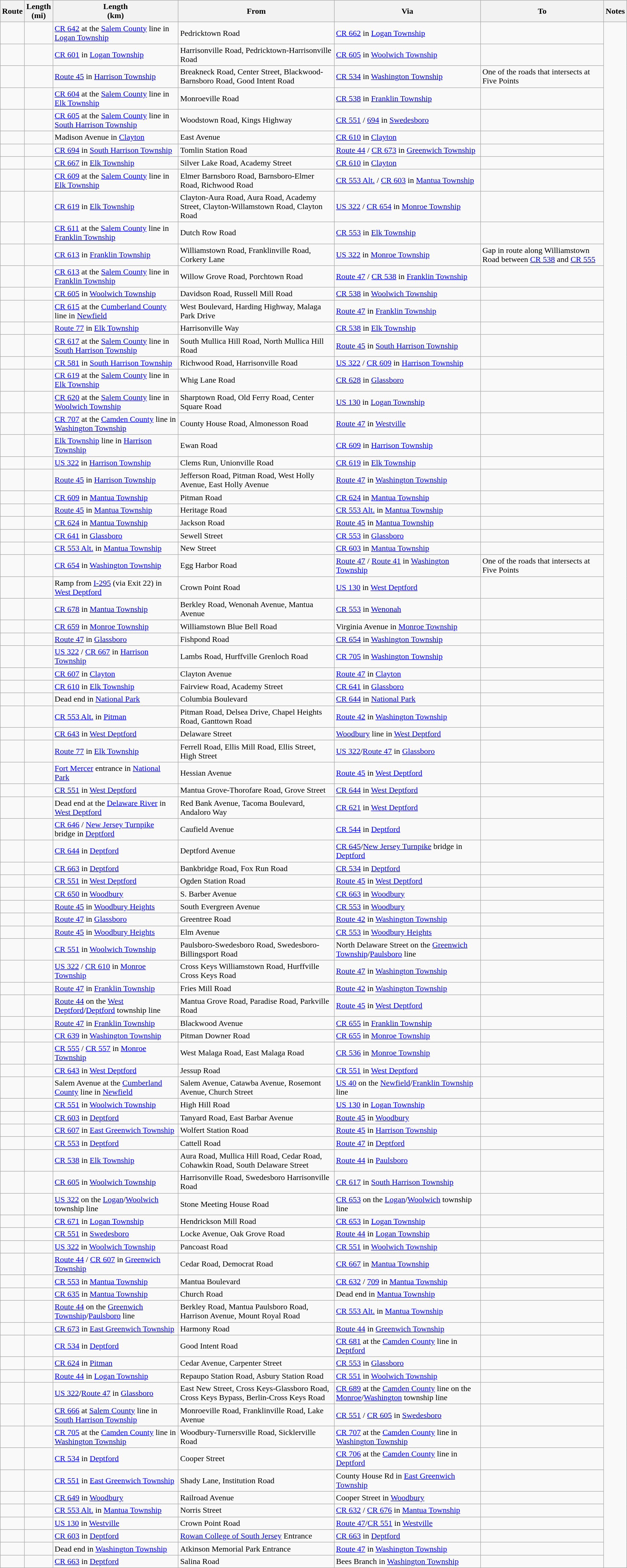<table class="wikitable sortable">
<tr>
<th>Route</th>
<th>Length<br>(mi)</th>
<th>Length<br>(km)</th>
<th class="unsortable">From</th>
<th class="unsortable">Via</th>
<th class="unsortable">To</th>
<th class="unsortable">Notes</th>
</tr>
<tr>
<td id="601"></td>
<td></td>
<td><a href='#'>CR 642</a> at the <a href='#'>Salem County</a> line in <a href='#'>Logan Township</a></td>
<td>Pedricktown Road</td>
<td><a href='#'>CR 662</a> in <a href='#'>Logan Township</a></td>
<td></td>
</tr>
<tr>
<td id="602"></td>
<td></td>
<td><a href='#'>CR 601</a> in <a href='#'>Logan Township</a></td>
<td>Harrisonville Road, Pedricktown-Harrisonville Road</td>
<td><a href='#'>CR 605</a> in <a href='#'>Woolwich Township</a></td>
<td></td>
</tr>
<tr>
<td id="603"></td>
<td></td>
<td><a href='#'>Route 45</a> in <a href='#'>Harrison Township</a></td>
<td>Breakneck Road, Center Street, Blackwood-Barnsboro Road, Good Intent Road</td>
<td><a href='#'>CR 534</a> in <a href='#'>Washington Township</a></td>
<td>One of the roads that intersects at Five Points</td>
</tr>
<tr>
<td id="604"></td>
<td></td>
<td><a href='#'>CR 604</a> at the <a href='#'>Salem County</a> line  in <a href='#'>Elk Township</a></td>
<td>Monroeville Road</td>
<td><a href='#'>CR 538</a> in <a href='#'>Franklin Township</a></td>
<td></td>
</tr>
<tr>
<td id="605"></td>
<td></td>
<td><a href='#'>CR 605</a> at the <a href='#'>Salem County</a> line  in <a href='#'>South Harrison Township</a></td>
<td>Woodstown Road, Kings Highway</td>
<td><a href='#'>CR 551</a> / <a href='#'>694</a> in <a href='#'>Swedesboro</a></td>
<td></td>
</tr>
<tr>
<td id="606"></td>
<td></td>
<td>Madison Avenue in <a href='#'>Clayton</a></td>
<td>East Avenue</td>
<td><a href='#'>CR 610</a> in <a href='#'>Clayton</a></td>
<td></td>
</tr>
<tr>
<td id="607"></td>
<td></td>
<td><a href='#'>CR 694</a> in <a href='#'>South Harrison Township</a></td>
<td>Tomlin Station Road</td>
<td><a href='#'>Route 44</a> / <a href='#'>CR 673</a> in <a href='#'>Greenwich Township</a></td>
<td></td>
</tr>
<tr>
<td id="608"></td>
<td></td>
<td><a href='#'>CR 667</a> in <a href='#'>Elk Township</a></td>
<td>Silver Lake Road, Academy Street</td>
<td><a href='#'>CR 610</a> in <a href='#'>Clayton</a></td>
<td></td>
</tr>
<tr>
<td id="609"></td>
<td></td>
<td><a href='#'>CR 609</a> at the <a href='#'>Salem County</a> line in <a href='#'>Elk Township</a></td>
<td>Elmer Barnsboro Road, Barnsboro-Elmer Road, Richwood Road</td>
<td><a href='#'>CR 553 Alt.</a> / <a href='#'>CR 603</a> in <a href='#'>Mantua Township</a></td>
<td></td>
</tr>
<tr>
<td id="610"></td>
<td></td>
<td><a href='#'>CR 619</a> in <a href='#'>Elk Township</a></td>
<td>Clayton-Aura Road, Aura Road, Academy Street, Clayton-Willamstown Road, Clayton Road</td>
<td><a href='#'>US 322</a> / <a href='#'>CR 654</a> in <a href='#'>Monroe Township</a></td>
<td></td>
</tr>
<tr>
<td id="611"></td>
<td></td>
<td><a href='#'>CR 611</a> at the <a href='#'>Salem County</a> line in <a href='#'>Franklin Township</a></td>
<td>Dutch Row Road</td>
<td><a href='#'>CR 553</a> in <a href='#'>Elk Township</a></td>
<td></td>
</tr>
<tr>
<td id="612"></td>
<td></td>
<td><a href='#'>CR 613</a> in <a href='#'>Franklin Township</a></td>
<td>Williamstown Road, Franklinville Road, Corkery Lane</td>
<td><a href='#'>US 322</a> in <a href='#'>Monroe Township</a></td>
<td>Gap in route along Williamstown Road between <a href='#'>CR 538</a> and <a href='#'>CR 555</a></td>
</tr>
<tr>
<td id="613"></td>
<td></td>
<td><a href='#'>CR 613</a> at the <a href='#'>Salem County</a> line in <a href='#'>Franklin Township</a></td>
<td>Willow Grove Road, Porchtown Road</td>
<td><a href='#'>Route 47</a> / <a href='#'>CR 538</a> in <a href='#'>Franklin Township</a></td>
<td></td>
</tr>
<tr>
<td id="614"></td>
<td></td>
<td><a href='#'>CR 605</a> in <a href='#'>Woolwich Township</a></td>
<td>Davidson Road, Russell Mill Road</td>
<td><a href='#'>CR 538</a> in <a href='#'>Woolwich Township</a></td>
<td></td>
</tr>
<tr>
<td id="615"></td>
<td></td>
<td><a href='#'>CR 615</a> at the <a href='#'>Cumberland County</a> line in <a href='#'>Newfield</a></td>
<td>West Boulevard, Harding Highway, Malaga Park Drive</td>
<td><a href='#'>Route 47</a> in <a href='#'>Franklin Township</a></td>
<td></td>
</tr>
<tr>
<td id="616"></td>
<td></td>
<td><a href='#'>Route 77</a> in <a href='#'>Elk Township</a></td>
<td>Harrisonville Way</td>
<td><a href='#'>CR 538</a> in <a href='#'>Elk Township</a></td>
<td></td>
</tr>
<tr>
<td id="617"></td>
<td></td>
<td><a href='#'>CR 617</a> at the <a href='#'>Salem County</a> line in <a href='#'>South Harrison Township</a></td>
<td>South Mullica Hill Road, North Mullica Hill Road</td>
<td><a href='#'>Route 45</a> in <a href='#'>South Harrison Township</a></td>
<td></td>
</tr>
<tr>
<td id="618"></td>
<td></td>
<td><a href='#'>CR 581</a> in <a href='#'>South Harrison Township</a></td>
<td>Richwood Road, Harrisonville Road</td>
<td><a href='#'>US 322</a> / <a href='#'>CR 609</a> in <a href='#'>Harrison Township</a></td>
<td></td>
</tr>
<tr>
<td id="619"></td>
<td></td>
<td><a href='#'>CR 619</a> at the <a href='#'>Salem County</a> line in <a href='#'>Elk Township</a></td>
<td>Whig Lane Road</td>
<td><a href='#'>CR 628</a> in <a href='#'>Glassboro</a></td>
<td></td>
</tr>
<tr>
<td id="620"></td>
<td></td>
<td><a href='#'>CR 620</a> at the <a href='#'>Salem County</a> line in <a href='#'>Woolwich Township</a></td>
<td>Sharptown Road, Old Ferry Road, Center Square Road</td>
<td><a href='#'>US 130</a> in <a href='#'>Logan Township</a></td>
<td></td>
</tr>
<tr>
<td id="621"></td>
<td></td>
<td><a href='#'>CR 707</a> at the <a href='#'>Camden County</a> line in <a href='#'>Washington Township</a></td>
<td>County House Road, Almonesson Road</td>
<td><a href='#'>Route 47</a> in <a href='#'>Westville</a></td>
<td></td>
</tr>
<tr>
<td id="622"></td>
<td></td>
<td><a href='#'>Elk Township</a> line in <a href='#'>Harrison Township</a></td>
<td>Ewan Road</td>
<td><a href='#'>CR 609</a> in <a href='#'>Harrison Township</a></td>
<td></td>
</tr>
<tr>
<td id="623"></td>
<td></td>
<td><a href='#'>US 322</a> in <a href='#'>Harrison Township</a></td>
<td>Clems Run, Unionville Road</td>
<td><a href='#'>CR 619</a> in <a href='#'>Elk Township</a></td>
<td></td>
</tr>
<tr>
<td id="624"></td>
<td></td>
<td><a href='#'>Route 45</a> in <a href='#'>Harrison Township</a></td>
<td>Jefferson Road, Pitman Road, West Holly Avenue, East Holly Avenue</td>
<td><a href='#'>Route 47</a> in <a href='#'>Washington Township</a></td>
<td></td>
</tr>
<tr>
<td id="625"></td>
<td></td>
<td><a href='#'>CR 609</a> in <a href='#'>Mantua Township</a></td>
<td>Pitman Road</td>
<td><a href='#'>CR 624</a> in <a href='#'>Mantua Township</a></td>
<td></td>
</tr>
<tr>
<td id="626"></td>
<td></td>
<td><a href='#'>Route 45</a> in <a href='#'>Mantua Township</a></td>
<td>Heritage Road</td>
<td><a href='#'>CR 553 Alt.</a> in <a href='#'>Mantua Township</a></td>
<td></td>
</tr>
<tr>
<td id="627"></td>
<td></td>
<td><a href='#'>CR 624</a> in <a href='#'>Mantua Township</a></td>
<td>Jackson Road</td>
<td><a href='#'>Route 45</a> in <a href='#'>Mantua Township</a></td>
<td></td>
</tr>
<tr>
<td id="628"></td>
<td></td>
<td><a href='#'>CR 641</a> in <a href='#'>Glassboro</a></td>
<td>Sewell Street</td>
<td><a href='#'>CR 553</a> in <a href='#'>Glassboro</a></td>
<td></td>
</tr>
<tr>
<td id="629"></td>
<td></td>
<td><a href='#'>CR 553 Alt.</a> in <a href='#'>Mantua Township</a></td>
<td>New Street</td>
<td><a href='#'>CR 603</a> in <a href='#'>Mantua Township</a></td>
<td></td>
</tr>
<tr>
<td id="630"></td>
<td></td>
<td><a href='#'>CR 654</a> in <a href='#'>Washington Township</a></td>
<td>Egg Harbor Road</td>
<td><a href='#'>Route 47</a> / <a href='#'>Route 41</a> in <a href='#'>Washington Township</a></td>
<td>One of the roads that intersects at Five Points</td>
</tr>
<tr>
<td id="631"></td>
<td></td>
<td>Ramp from <a href='#'>I-295</a> (via Exit 22) in <a href='#'>West Deptford</a></td>
<td>Crown Point Road</td>
<td><a href='#'>US 130</a> in <a href='#'>West Deptford</a></td>
<td></td>
</tr>
<tr>
<td id="632"></td>
<td></td>
<td><a href='#'>CR 678</a> in <a href='#'>Mantua Township</a></td>
<td>Berkley Road, Wenonah Avenue, Mantua Avenue</td>
<td><a href='#'>CR 553</a> in <a href='#'>Wenonah</a></td>
<td></td>
</tr>
<tr>
<td id="633"></td>
<td></td>
<td><a href='#'>CR 659</a> in <a href='#'>Monroe Township</a></td>
<td>Williamstown Blue Bell Road</td>
<td>Virginia Avenue in <a href='#'>Monroe Township</a></td>
<td></td>
</tr>
<tr>
<td id="634"></td>
<td></td>
<td><a href='#'>Route 47</a> in <a href='#'>Glassboro</a></td>
<td>Fishpond Road</td>
<td><a href='#'>CR 654</a> in <a href='#'>Washington Township</a></td>
<td></td>
</tr>
<tr>
<td id="635"></td>
<td></td>
<td><a href='#'>US 322</a> / <a href='#'>CR 667</a> in <a href='#'>Harrison Township</a></td>
<td>Lambs Road, Hurffville Grenloch Road</td>
<td><a href='#'>CR 705</a> in <a href='#'>Washington Township</a></td>
<td></td>
</tr>
<tr>
<td id="636"></td>
<td></td>
<td><a href='#'>CR 607</a> in <a href='#'>Clayton</a></td>
<td>Clayton Avenue</td>
<td><a href='#'>Route 47</a> in <a href='#'>Clayton</a></td>
<td></td>
</tr>
<tr>
<td id="637"></td>
<td></td>
<td><a href='#'>CR 610</a> in <a href='#'>Elk Township</a></td>
<td>Fairview Road, Academy Street</td>
<td><a href='#'>CR 641</a> in <a href='#'>Glassboro</a></td>
<td></td>
</tr>
<tr>
<td id="638"></td>
<td></td>
<td>Dead end in <a href='#'>National Park</a></td>
<td>Columbia Boulevard</td>
<td><a href='#'>CR 644</a> in <a href='#'>National Park</a></td>
<td></td>
</tr>
<tr>
<td id="639"></td>
<td></td>
<td><a href='#'>CR 553 Alt.</a> in <a href='#'>Pitman</a></td>
<td>Pitman Road, Delsea Drive, Chapel Heights Road, Ganttown Road</td>
<td><a href='#'>Route 42</a> in <a href='#'>Washington Township</a></td>
<td></td>
</tr>
<tr>
<td id="640"></td>
<td></td>
<td><a href='#'>CR 643</a> in <a href='#'>West Deptford</a></td>
<td>Delaware Street</td>
<td><a href='#'>Woodbury</a> line in <a href='#'>West Deptford</a></td>
<td></td>
</tr>
<tr>
<td id="641"></td>
<td></td>
<td><a href='#'>Route 77</a> in <a href='#'>Elk Township</a></td>
<td>Ferrell Road, Ellis Mill Road, Ellis Street, High Street</td>
<td><a href='#'>US 322</a>/<a href='#'>Route 47</a> in <a href='#'>Glassboro</a></td>
<td></td>
</tr>
<tr>
<td id="642"></td>
<td></td>
<td><a href='#'>Fort Mercer</a> entrance in <a href='#'>National Park</a></td>
<td>Hessian Avenue</td>
<td><a href='#'>Route 45</a> in <a href='#'>West Deptford</a></td>
<td></td>
</tr>
<tr>
<td id="643"></td>
<td></td>
<td><a href='#'>CR 551</a> in <a href='#'>West Deptford</a></td>
<td>Mantua Grove-Thorofare Road, Grove Street</td>
<td><a href='#'>CR 644</a> in <a href='#'>West Deptford</a></td>
<td></td>
</tr>
<tr>
<td id="644"></td>
<td></td>
<td>Dead end at the <a href='#'>Delaware River</a> in <a href='#'>West Deptford</a></td>
<td>Red Bank Avenue, Tacoma Boulevard, Andaloro Way</td>
<td><a href='#'>CR 621</a> in <a href='#'>West Deptford</a></td>
<td></td>
</tr>
<tr>
<td id="645"></td>
<td></td>
<td><a href='#'>CR 646</a> / <a href='#'>New Jersey Turnpike</a> bridge in <a href='#'>Deptford</a></td>
<td>Caufield Avenue</td>
<td><a href='#'>CR 544</a> in <a href='#'>Deptford</a></td>
<td></td>
</tr>
<tr>
<td id="646"></td>
<td></td>
<td><a href='#'>CR 644</a> in <a href='#'>Deptford</a></td>
<td>Deptford Avenue</td>
<td><a href='#'>CR 645</a>/<a href='#'>New Jersey Turnpike</a> bridge in <a href='#'>Deptford</a></td>
<td></td>
</tr>
<tr>
<td id="647"></td>
<td></td>
<td><a href='#'>CR 663</a> in <a href='#'>Deptford</a></td>
<td>Bankbridge Road, Fox Run Road</td>
<td><a href='#'>CR 534</a> in <a href='#'>Deptford</a></td>
<td></td>
</tr>
<tr>
<td id="648"></td>
<td></td>
<td><a href='#'>CR 551</a> in <a href='#'>West Deptford</a></td>
<td>Ogden Station Road</td>
<td><a href='#'>Route 45</a> in <a href='#'>West Deptford</a></td>
<td></td>
</tr>
<tr>
<td id="649"></td>
<td></td>
<td><a href='#'>CR 650</a> in <a href='#'>Woodbury</a></td>
<td>S. Barber Avenue</td>
<td><a href='#'>CR 663</a> in <a href='#'>Woodbury</a></td>
<td></td>
</tr>
<tr>
<td id="650"></td>
<td></td>
<td><a href='#'>Route 45</a> in <a href='#'>Woodbury Heights</a></td>
<td>South Evergreen Avenue</td>
<td><a href='#'>CR 553</a> in <a href='#'>Woodbury</a></td>
<td></td>
</tr>
<tr>
<td id="651"></td>
<td></td>
<td><a href='#'>Route 47</a> in <a href='#'>Glassboro</a></td>
<td>Greentree Road</td>
<td><a href='#'>Route 42</a> in <a href='#'>Washington Township</a></td>
<td></td>
</tr>
<tr>
<td id="652"></td>
<td></td>
<td><a href='#'>Route 45</a> in <a href='#'>Woodbury Heights</a></td>
<td>Elm Avenue</td>
<td><a href='#'>CR 553</a> in <a href='#'>Woodbury Heights</a></td>
<td></td>
</tr>
<tr>
<td id="653"></td>
<td></td>
<td><a href='#'>CR 551</a> in <a href='#'>Woolwich Township</a></td>
<td>Paulsboro-Swedesboro Road, Swedesboro-Billingsport Road</td>
<td>North Delaware Street on the <a href='#'>Greenwich Township</a>/<a href='#'>Paulsboro</a> line</td>
<td></td>
</tr>
<tr>
<td id="654"></td>
<td></td>
<td><a href='#'>US 322</a> / <a href='#'>CR 610</a> in <a href='#'>Monroe Township</a></td>
<td>Cross Keys Williamstown Road, Hurffville Cross Keys Road</td>
<td><a href='#'>Route 47</a> in <a href='#'>Washington Township</a></td>
<td></td>
</tr>
<tr>
<td id="655"></td>
<td></td>
<td><a href='#'>Route 47</a> in <a href='#'>Franklin Township</a></td>
<td>Fries Mill Road</td>
<td><a href='#'>Route 42</a> in <a href='#'>Washington Township</a></td>
<td></td>
</tr>
<tr>
<td id="656"></td>
<td></td>
<td><a href='#'>Route 44</a> on the <a href='#'>West Deptford</a>/<a href='#'>Deptford</a> township line</td>
<td>Mantua Grove Road, Paradise Road, Parkville Road</td>
<td><a href='#'>Route 45</a> in <a href='#'>West Deptford</a></td>
<td></td>
</tr>
<tr>
<td id="657"></td>
<td></td>
<td><a href='#'>Route 47</a> in <a href='#'>Franklin Township</a></td>
<td>Blackwood Avenue</td>
<td><a href='#'>CR 655</a> in <a href='#'>Franklin Township</a></td>
<td></td>
</tr>
<tr>
<td id="658"></td>
<td></td>
<td><a href='#'>CR 639</a> in <a href='#'>Washington Township</a></td>
<td>Pitman Downer Road</td>
<td><a href='#'>CR 655</a> in <a href='#'>Monroe Township</a></td>
<td></td>
</tr>
<tr>
<td id="659"></td>
<td></td>
<td><a href='#'>CR 555</a> / <a href='#'>CR 557</a> in <a href='#'>Monroe Township</a></td>
<td>West Malaga Road, East Malaga Road</td>
<td><a href='#'>CR 536</a> in <a href='#'>Monroe Township</a></td>
<td></td>
</tr>
<tr>
<td id="660"></td>
<td></td>
<td><a href='#'>CR 643</a> in <a href='#'>West Deptford</a></td>
<td>Jessup Road</td>
<td><a href='#'>CR 551</a> in <a href='#'>West Deptford</a></td>
<td></td>
</tr>
<tr>
<td id="661"></td>
<td></td>
<td>Salem Avenue at the <a href='#'>Cumberland County</a> line in <a href='#'>Newfield</a></td>
<td>Salem Avenue, Catawba Avenue, Rosemont Avenue, Church Street</td>
<td><a href='#'>US 40</a> on the <a href='#'>Newfield</a>/<a href='#'>Franklin Township</a> line</td>
<td></td>
</tr>
<tr>
<td id="662"></td>
<td></td>
<td><a href='#'>CR 551</a> in <a href='#'>Woolwich Township</a></td>
<td>High Hill Road</td>
<td><a href='#'>US 130</a> in <a href='#'>Logan Township</a></td>
<td></td>
</tr>
<tr>
<td id="663"></td>
<td></td>
<td><a href='#'>CR 603</a> in <a href='#'>Deptford</a></td>
<td>Tanyard Road, East Barbar Avenue</td>
<td><a href='#'>Route 45</a> in <a href='#'>Woodbury</a></td>
<td></td>
</tr>
<tr>
<td id="664"></td>
<td></td>
<td><a href='#'>CR 607</a> in <a href='#'>East Greenwich Township</a></td>
<td>Wolfert Station Road</td>
<td><a href='#'>Route 45</a> in <a href='#'>Harrison Township</a></td>
<td></td>
</tr>
<tr>
<td id="665"></td>
<td></td>
<td><a href='#'>CR 553</a> in <a href='#'>Deptford</a></td>
<td>Cattell Road</td>
<td><a href='#'>Route 47</a> in <a href='#'>Deptford</a></td>
<td></td>
</tr>
<tr>
<td id="667"></td>
<td></td>
<td><a href='#'>CR 538</a> in <a href='#'>Elk Township</a></td>
<td>Aura Road, Mullica Hill Road, Cedar Road, Cohawkin Road, South Delaware Street</td>
<td><a href='#'>Route 44</a> in <a href='#'>Paulsboro</a></td>
<td></td>
</tr>
<tr>
<td id="668"></td>
<td></td>
<td><a href='#'>CR 605</a> in <a href='#'>Woolwich Township</a></td>
<td>Harrisonville Road, Swedesboro Harrisonville Road</td>
<td><a href='#'>CR 617</a> in <a href='#'>South Harrison Township</a></td>
<td></td>
</tr>
<tr>
<td id="669"></td>
<td></td>
<td><a href='#'>US 322</a> on the <a href='#'>Logan</a>/<a href='#'>Woolwich</a> township line</td>
<td>Stone Meeting House Road</td>
<td><a href='#'>CR 653</a> on the <a href='#'>Logan</a>/<a href='#'>Woolwich</a> township line</td>
<td></td>
</tr>
<tr>
<td id="670"></td>
<td></td>
<td><a href='#'>CR 671</a> in <a href='#'>Logan Township</a></td>
<td>Hendrickson Mill Road</td>
<td><a href='#'>CR 653</a> in <a href='#'>Logan Township</a></td>
<td></td>
</tr>
<tr>
<td id="671"></td>
<td></td>
<td><a href='#'>CR 551</a> in <a href='#'>Swedesboro</a></td>
<td>Locke Avenue, Oak Grove Road</td>
<td><a href='#'>Route 44</a> in <a href='#'>Logan Township</a></td>
<td></td>
</tr>
<tr>
<td id="672"></td>
<td></td>
<td><a href='#'>US 322</a> in <a href='#'>Woolwich Township</a></td>
<td>Pancoast Road</td>
<td><a href='#'>CR 551</a> in <a href='#'>Woolwich Township</a></td>
<td></td>
</tr>
<tr>
<td id="673"></td>
<td></td>
<td><a href='#'>Route 44</a> / <a href='#'>CR 607</a> in <a href='#'>Greenwich Township</a></td>
<td>Cedar Road, Democrat Road</td>
<td><a href='#'>CR 667</a> in <a href='#'>Mantua Township</a></td>
<td></td>
</tr>
<tr>
<td id="676-1"></td>
<td></td>
<td><a href='#'>CR 553</a> in <a href='#'>Mantua Township</a></td>
<td>Mantua Boulevard</td>
<td><a href='#'>CR 632</a> / <a href='#'>709</a> in <a href='#'>Mantua Township</a></td>
<td></td>
</tr>
<tr>
<td id="676-2"></td>
<td></td>
<td><a href='#'>CR 635</a> in <a href='#'>Mantua Township</a></td>
<td>Church Road</td>
<td>Dead end in <a href='#'>Mantua Township</a></td>
<td></td>
</tr>
<tr>
<td id="678"></td>
<td></td>
<td><a href='#'>Route 44</a> on the <a href='#'>Greenwich Township</a>/<a href='#'>Paulsboro</a> line</td>
<td>Berkley Road, Mantua Paulsboro Road, Harrison Avenue, Mount Royal Road</td>
<td><a href='#'>CR 553 Alt.</a> in <a href='#'>Mantua Township</a></td>
<td></td>
</tr>
<tr>
<td id="680"></td>
<td></td>
<td><a href='#'>CR 673</a> in <a href='#'>East Greenwich Township</a></td>
<td>Harmony Road</td>
<td><a href='#'>Route 44</a> in <a href='#'>Greenwich Township</a></td>
<td></td>
</tr>
<tr>
<td id="681"></td>
<td></td>
<td><a href='#'>CR 534</a> in <a href='#'>Deptford</a></td>
<td>Good Intent Road</td>
<td><a href='#'>CR 681</a> at the <a href='#'>Camden County</a> line in <a href='#'>Deptford</a></td>
<td></td>
</tr>
<tr>
<td id="682"></td>
<td></td>
<td><a href='#'>CR 624</a> in <a href='#'>Pitman</a></td>
<td>Cedar Avenue, Carpenter Street</td>
<td><a href='#'>CR 553</a> in <a href='#'>Glassboro</a></td>
<td></td>
</tr>
<tr>
<td id="684"></td>
<td></td>
<td><a href='#'>Route 44</a> in <a href='#'>Logan Township</a></td>
<td>Repaupo Station Road, Asbury Station Road</td>
<td><a href='#'>CR 551</a> in <a href='#'>Woolwich Township</a></td>
<td></td>
</tr>
<tr>
<td id="689"></td>
<td></td>
<td><a href='#'>US 322</a>/<a href='#'>Route 47</a> in <a href='#'>Glassboro</a></td>
<td>East New Street, Cross Keys-Glassboro Road, Cross Keys Bypass, Berlin-Cross Keys Road</td>
<td><a href='#'>CR 689</a> at the <a href='#'>Camden County</a> line on the <a href='#'>Monroe</a>/<a href='#'>Washington</a> township line</td>
<td></td>
</tr>
<tr>
<td id="694"></td>
<td></td>
<td><a href='#'>CR 666</a> at <a href='#'>Salem County</a> line in <a href='#'>South Harrison Township</a></td>
<td>Monroeville Road, Franklinville Road, Lake Avenue</td>
<td><a href='#'>CR 551</a> / <a href='#'>CR 605</a> in <a href='#'>Swedesboro</a></td>
<td></td>
</tr>
<tr>
<td id="705"></td>
<td></td>
<td><a href='#'>CR 705</a> at the <a href='#'>Camden County</a> line in <a href='#'>Washington Township</a></td>
<td>Woodbury-Turnersville Road, Sicklerville Road</td>
<td><a href='#'>CR 707</a> at the <a href='#'>Camden County</a> line in <a href='#'>Washington Township</a></td>
<td></td>
</tr>
<tr>
<td id="706"></td>
<td></td>
<td><a href='#'>CR 534</a> in <a href='#'>Deptford</a></td>
<td>Cooper Street</td>
<td><a href='#'>CR 706</a> at the <a href='#'>Camden County</a> line in <a href='#'>Deptford</a></td>
<td></td>
</tr>
<tr>
<td id="707"></td>
<td></td>
<td><a href='#'>CR 551</a> in <a href='#'>East Greenwich Township</a></td>
<td>Shady Lane, Institution Road</td>
<td>County House Rd in <a href='#'>East Greenwich Township</a></td>
<td></td>
</tr>
<tr>
<td id="708"></td>
<td></td>
<td><a href='#'>CR 649</a> in <a href='#'>Woodbury</a></td>
<td>Railroad Avenue</td>
<td>Cooper Street in <a href='#'>Woodbury</a></td>
<td></td>
</tr>
<tr>
<td id="709"></td>
<td></td>
<td><a href='#'>CR 553 Alt.</a> in <a href='#'>Mantua Township</a></td>
<td>Norris Street</td>
<td><a href='#'>CR 632</a> / <a href='#'>CR 676</a> in <a href='#'>Mantua Township</a></td>
<td></td>
</tr>
<tr>
<td id="710"></td>
<td></td>
<td><a href='#'>US 130</a> in <a href='#'>Westville</a></td>
<td>Crown Point Road</td>
<td><a href='#'>Route 47</a>/<a href='#'>CR 551</a> in <a href='#'>Westville</a></td>
<td></td>
</tr>
<tr>
<td id="712"></td>
<td></td>
<td><a href='#'>CR 603</a> in <a href='#'>Deptford</a></td>
<td><a href='#'>Rowan College of South Jersey</a> Entrance</td>
<td><a href='#'>CR 663</a> in <a href='#'>Deptford</a></td>
<td></td>
</tr>
<tr>
<td id="713"></td>
<td></td>
<td>Dead end in <a href='#'>Washington Township</a></td>
<td>Atkinson Memorial Park Entrance</td>
<td><a href='#'>Route 47</a> in <a href='#'>Washington Township</a></td>
<td></td>
</tr>
<tr>
<td id="715"></td>
<td></td>
<td><a href='#'>CR 663</a> in <a href='#'>Deptford</a></td>
<td>Salina Road</td>
<td>Bees Branch in <a href='#'>Washington Township</a></td>
<td></td>
</tr>
</table>
